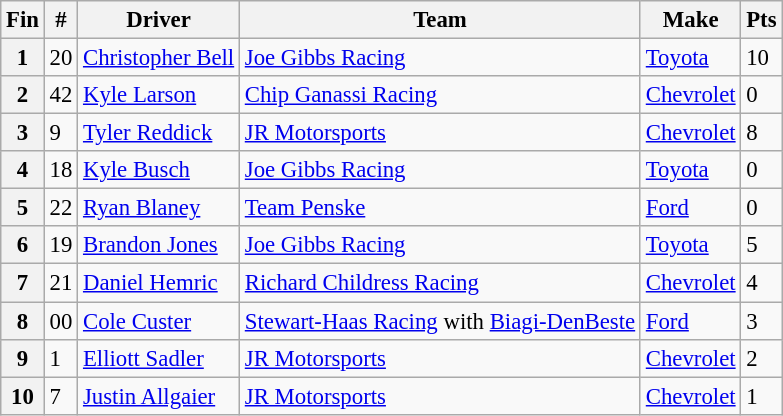<table class="wikitable" style="font-size:95%">
<tr>
<th>Fin</th>
<th>#</th>
<th>Driver</th>
<th>Team</th>
<th>Make</th>
<th>Pts</th>
</tr>
<tr>
<th>1</th>
<td>20</td>
<td><a href='#'>Christopher Bell</a></td>
<td><a href='#'>Joe Gibbs Racing</a></td>
<td><a href='#'>Toyota</a></td>
<td>10</td>
</tr>
<tr>
<th>2</th>
<td>42</td>
<td><a href='#'>Kyle Larson</a></td>
<td><a href='#'>Chip Ganassi Racing</a></td>
<td><a href='#'>Chevrolet</a></td>
<td>0</td>
</tr>
<tr>
<th>3</th>
<td>9</td>
<td><a href='#'>Tyler Reddick</a></td>
<td><a href='#'>JR Motorsports</a></td>
<td><a href='#'>Chevrolet</a></td>
<td>8</td>
</tr>
<tr>
<th>4</th>
<td>18</td>
<td><a href='#'>Kyle Busch</a></td>
<td><a href='#'>Joe Gibbs Racing</a></td>
<td><a href='#'>Toyota</a></td>
<td>0</td>
</tr>
<tr>
<th>5</th>
<td>22</td>
<td><a href='#'>Ryan Blaney</a></td>
<td><a href='#'>Team Penske</a></td>
<td><a href='#'>Ford</a></td>
<td>0</td>
</tr>
<tr>
<th>6</th>
<td>19</td>
<td><a href='#'>Brandon Jones</a></td>
<td><a href='#'>Joe Gibbs Racing</a></td>
<td><a href='#'>Toyota</a></td>
<td>5</td>
</tr>
<tr>
<th>7</th>
<td>21</td>
<td><a href='#'>Daniel Hemric</a></td>
<td><a href='#'>Richard Childress Racing</a></td>
<td><a href='#'>Chevrolet</a></td>
<td>4</td>
</tr>
<tr>
<th>8</th>
<td>00</td>
<td><a href='#'>Cole Custer</a></td>
<td><a href='#'>Stewart-Haas Racing</a> with <a href='#'>Biagi-DenBeste</a></td>
<td><a href='#'>Ford</a></td>
<td>3</td>
</tr>
<tr>
<th>9</th>
<td>1</td>
<td><a href='#'>Elliott Sadler</a></td>
<td><a href='#'>JR Motorsports</a></td>
<td><a href='#'>Chevrolet</a></td>
<td>2</td>
</tr>
<tr>
<th>10</th>
<td>7</td>
<td><a href='#'>Justin Allgaier</a></td>
<td><a href='#'>JR Motorsports</a></td>
<td><a href='#'>Chevrolet</a></td>
<td>1</td>
</tr>
</table>
